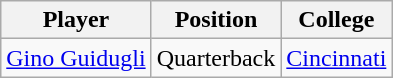<table class="wikitable">
<tr>
<th>Player</th>
<th>Position</th>
<th>College</th>
</tr>
<tr>
<td><a href='#'>Gino Guidugli</a></td>
<td>Quarterback</td>
<td><a href='#'>Cincinnati</a></td>
</tr>
</table>
